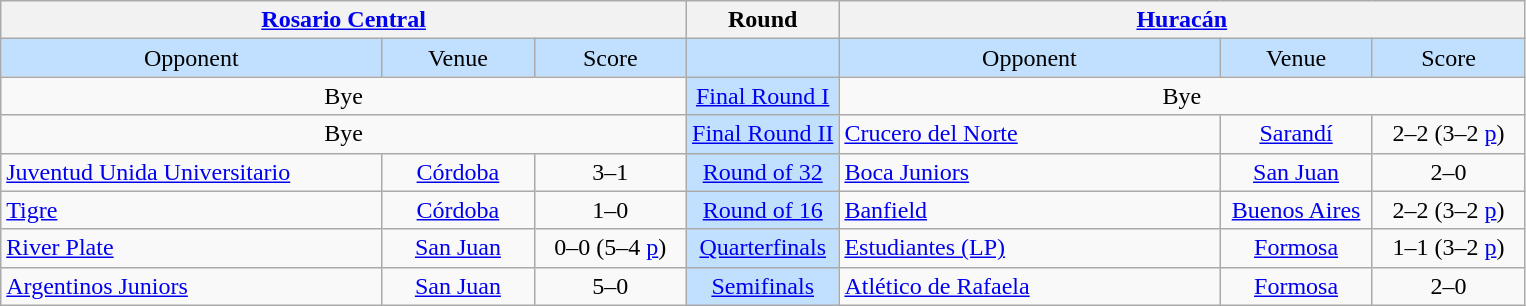<table class="wikitable" style="text-align: center;">
<tr>
<th colspan=3><a href='#'>Rosario Central</a></th>
<th>Round</th>
<th colspan=3><a href='#'>Huracán</a></th>
</tr>
<tr bgcolor=#c1e0ff>
<td width=25%>Opponent</td>
<td width=10%>Venue</td>
<td width=10%>Score</td>
<td width=10%></td>
<td width=25%>Opponent</td>
<td width=10%>Venue</td>
<td width=10%>Score</td>
</tr>
<tr>
<td colspan=3>Bye</td>
<td bgcolor=#c1e0ff><a href='#'>Final Round I</a></td>
<td colspan=3>Bye</td>
</tr>
<tr>
<td colspan=3>Bye</td>
<td bgcolor=#c1e0ff><a href='#'>Final Round II</a></td>
<td align=left><a href='#'>Crucero del Norte</a></td>
<td><a href='#'>Sarandí</a></td>
<td>2–2 (3–2 <a href='#'>p</a>)</td>
</tr>
<tr>
<td align=left><a href='#'>Juventud Unida Universitario</a></td>
<td><a href='#'>Córdoba</a></td>
<td>3–1</td>
<td bgcolor=#c1e0ff><a href='#'>Round of 32</a></td>
<td align=left><a href='#'>Boca Juniors</a></td>
<td><a href='#'>San Juan</a></td>
<td>2–0</td>
</tr>
<tr>
<td align=left><a href='#'>Tigre</a></td>
<td><a href='#'>Córdoba</a></td>
<td>1–0</td>
<td bgcolor=#c1e0ff><a href='#'>Round of 16</a></td>
<td align=left><a href='#'>Banfield</a></td>
<td><a href='#'>Buenos Aires</a></td>
<td>2–2 (3–2 <a href='#'>p</a>)</td>
</tr>
<tr>
<td align=left><a href='#'>River Plate</a></td>
<td><a href='#'>San Juan</a></td>
<td>0–0 (5–4 <a href='#'>p</a>)</td>
<td bgcolor=#c1e0ff><a href='#'>Quarterfinals</a></td>
<td align=left><a href='#'>Estudiantes (LP)</a></td>
<td><a href='#'>Formosa</a></td>
<td>1–1 (3–2 <a href='#'>p</a>)</td>
</tr>
<tr>
<td align=left><a href='#'>Argentinos Juniors</a></td>
<td><a href='#'>San Juan</a></td>
<td>5–0</td>
<td bgcolor=#c1e0ff><a href='#'>Semifinals</a></td>
<td align=left><a href='#'>Atlético de Rafaela</a></td>
<td><a href='#'>Formosa</a></td>
<td>2–0</td>
</tr>
</table>
